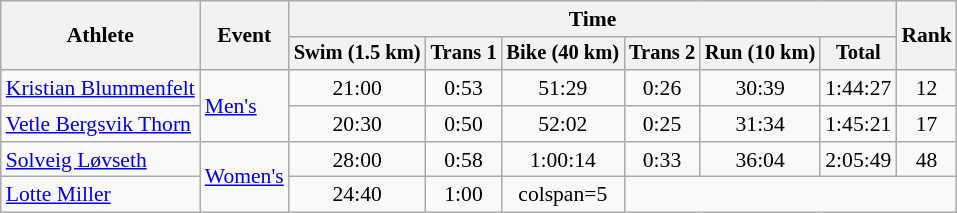<table class=wikitable style="font-size:90%;text-align:center">
<tr>
<th rowspan=2>Athlete</th>
<th rowspan=2>Event</th>
<th colspan=6>Time</th>
<th rowspan=2>Rank</th>
</tr>
<tr style="font-size:95%">
<th>Swim (1.5 km)</th>
<th>Trans 1</th>
<th>Bike (40 km)</th>
<th>Trans 2</th>
<th>Run (10 km)</th>
<th>Total</th>
</tr>
<tr>
<td align=left><a href='#'>Kristian Blummenfelt</a></td>
<td align=left rowspan=2><a href='#'>Men's</a></td>
<td>21:00</td>
<td>0:53</td>
<td>51:29</td>
<td>0:26</td>
<td>30:39</td>
<td>1:44:27</td>
<td>12</td>
</tr>
<tr>
<td align=left><a href='#'>Vetle Bergsvik Thorn</a></td>
<td>20:30</td>
<td>0:50</td>
<td>52:02</td>
<td>0:25</td>
<td>31:34</td>
<td>1:45:21</td>
<td>17</td>
</tr>
<tr>
<td align=left><a href='#'>Solveig Løvseth</a></td>
<td align=left rowspan=2><a href='#'>Women's</a></td>
<td>28:00</td>
<td>0:58</td>
<td>1:00:14</td>
<td>0:33</td>
<td>36:04</td>
<td>2:05:49</td>
<td>48</td>
</tr>
<tr>
<td align=left><a href='#'>Lotte Miller</a></td>
<td>24:40</td>
<td>1:00</td>
<td>colspan=5 </td>
</tr>
</table>
